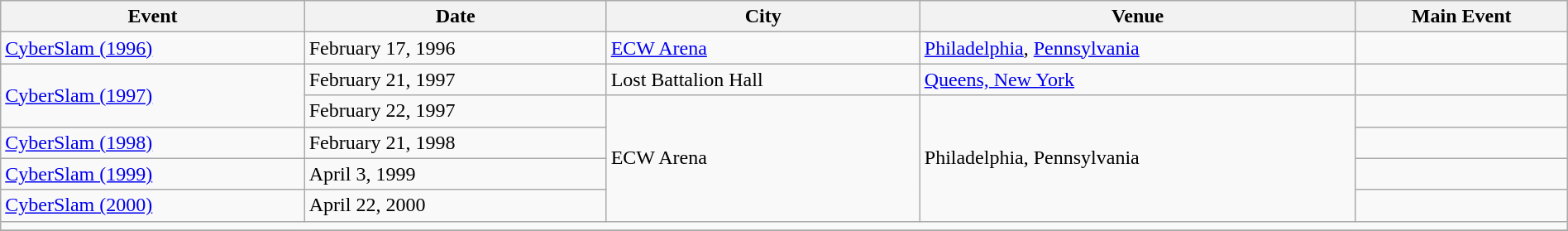<table class="wikitable sortable" style="align: center" width=100%>
<tr>
<th>Event</th>
<th>Date</th>
<th>City</th>
<th>Venue</th>
<th>Main Event</th>
</tr>
<tr>
<td><a href='#'>CyberSlam (1996)</a></td>
<td>February 17, 1996</td>
<td><a href='#'>ECW Arena</a></td>
<td><a href='#'>Philadelphia</a>, <a href='#'>Pennsylvania</a></td>
<td></td>
</tr>
<tr>
<td rowspan="2"><a href='#'>CyberSlam (1997)</a></td>
<td>February 21, 1997</td>
<td>Lost Battalion Hall</td>
<td><a href='#'>Queens, New York</a></td>
<td></td>
</tr>
<tr>
<td>February 22, 1997</td>
<td rowspan="4">ECW Arena</td>
<td rowspan="4">Philadelphia, Pennsylvania</td>
<td></td>
</tr>
<tr>
<td><a href='#'>CyberSlam (1998)</a></td>
<td>February 21, 1998</td>
<td></td>
</tr>
<tr>
<td><a href='#'>CyberSlam (1999)</a></td>
<td>April 3, 1999</td>
<td></td>
</tr>
<tr>
<td><a href='#'>CyberSlam (2000)</a></td>
<td>April 22, 2000</td>
<td></td>
</tr>
<tr>
<td colspan="10"></td>
</tr>
<tr>
</tr>
</table>
